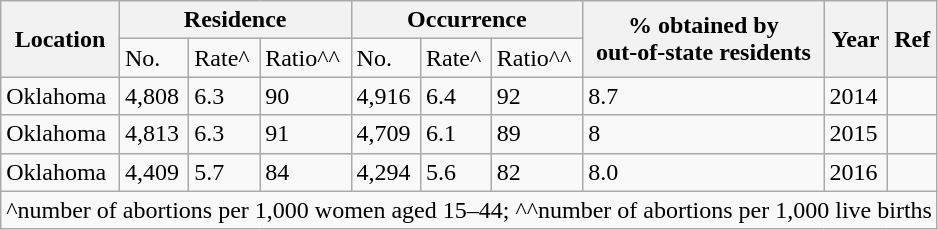<table class="wikitable">
<tr>
<th rowspan="2">Location</th>
<th colspan="3">Residence</th>
<th colspan="3">Occurrence</th>
<th rowspan="2">% obtained by<br>out-of-state residents</th>
<th rowspan="2">Year</th>
<th rowspan="2">Ref</th>
</tr>
<tr>
<td>No.</td>
<td>Rate^</td>
<td>Ratio^^</td>
<td>No.</td>
<td>Rate^</td>
<td>Ratio^^</td>
</tr>
<tr>
<td>Oklahoma</td>
<td>4,808</td>
<td>6.3</td>
<td>90</td>
<td>4,916</td>
<td>6.4</td>
<td>92</td>
<td>8.7</td>
<td>2014</td>
<td></td>
</tr>
<tr>
<td>Oklahoma</td>
<td>4,813</td>
<td>6.3</td>
<td>91</td>
<td>4,709</td>
<td>6.1</td>
<td>89</td>
<td>8</td>
<td>2015</td>
<td></td>
</tr>
<tr>
<td>Oklahoma</td>
<td>4,409</td>
<td>5.7</td>
<td>84</td>
<td>4,294</td>
<td>5.6</td>
<td>82</td>
<td>8.0</td>
<td>2016</td>
<td></td>
</tr>
<tr>
<td colspan="10">^number of abortions per 1,000 women aged 15–44; ^^number of abortions per 1,000 live births</td>
</tr>
</table>
